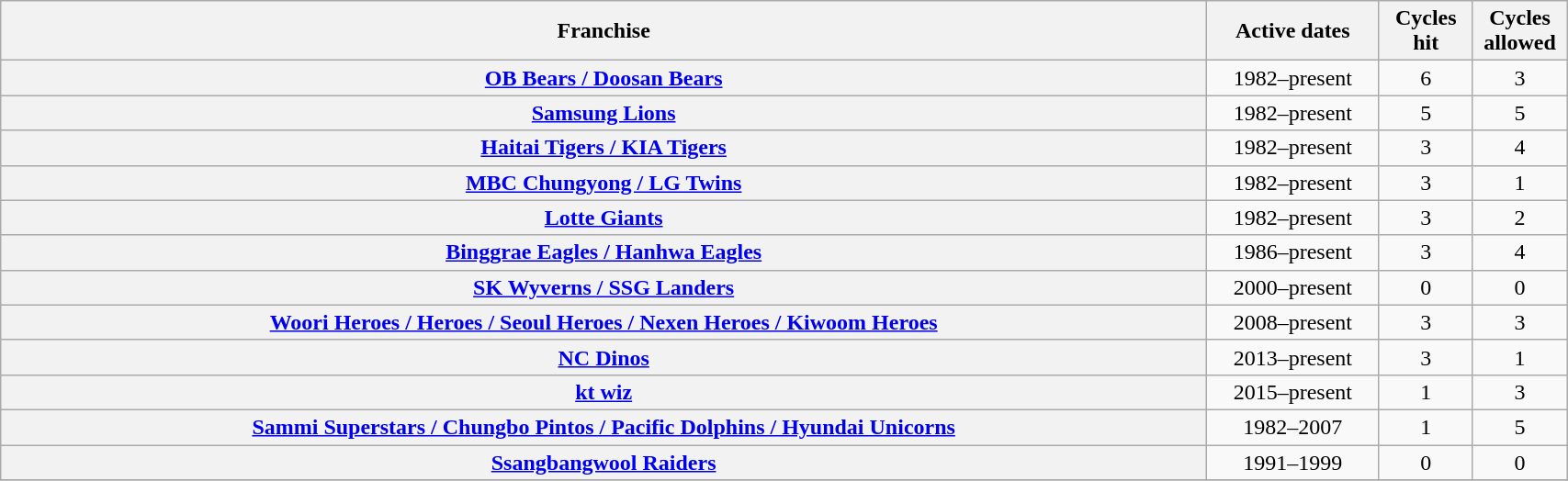<table class="wikitable sortable plainrowheaders" width="90%" style="text-align:center">
<tr>
<th scope="col">Franchise</th>
<th scope="col" width=11%>Active dates</th>
<th scope="col" width=6%>Cycles hit</th>
<th scope="col" width=6%>Cycles allowed</th>
</tr>
<tr>
<th scope="row"><a href='#'>OB Bears / Doosan Bears</a></th>
<td>1982–present</td>
<td>6</td>
<td>3</td>
</tr>
<tr>
<th scope="row"><a href='#'>Samsung Lions</a></th>
<td>1982–present</td>
<td>5</td>
<td>5</td>
</tr>
<tr>
<th scope="row"><a href='#'>Haitai Tigers / KIA Tigers</a></th>
<td>1982–present</td>
<td>3</td>
<td>4</td>
</tr>
<tr>
<th scope="row"><a href='#'>MBC Chungyong / LG Twins</a></th>
<td>1982–present</td>
<td>3</td>
<td>1</td>
</tr>
<tr>
<th scope="row"><a href='#'>Lotte Giants</a></th>
<td>1982–present</td>
<td>3</td>
<td>2</td>
</tr>
<tr>
<th scope="row"><a href='#'>Binggrae Eagles / Hanhwa Eagles</a></th>
<td>1986–present</td>
<td>3</td>
<td>4</td>
</tr>
<tr>
<th scope="row"><a href='#'>SK Wyverns / SSG Landers</a></th>
<td>2000–present</td>
<td>0</td>
<td>0</td>
</tr>
<tr>
<th scope="row"><a href='#'>Woori Heroes / Heroes / Seoul Heroes / Nexen Heroes / Kiwoom Heroes</a></th>
<td>2008–present</td>
<td>3</td>
<td>3</td>
</tr>
<tr>
<th scope="row"><a href='#'>NC Dinos</a></th>
<td>2013–present</td>
<td>3</td>
<td>1</td>
</tr>
<tr>
<th scope="row"><a href='#'>kt wiz</a></th>
<td>2015–present</td>
<td>1</td>
<td>3</td>
</tr>
<tr>
<th scope="row"><a href='#'>Sammi Superstars / Chungbo Pintos / Pacific Dolphins / Hyundai Unicorns</a></th>
<td>1982–2007</td>
<td>1</td>
<td>5</td>
</tr>
<tr>
<th scope="row"><a href='#'>Ssangbangwool Raiders</a></th>
<td>1991–1999</td>
<td>0</td>
<td>0</td>
</tr>
<tr>
</tr>
</table>
